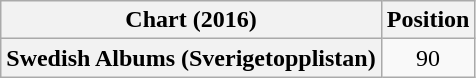<table class="wikitable plainrowheaders" style="text-align:center">
<tr>
<th scope="col">Chart (2016)</th>
<th scope="col">Position</th>
</tr>
<tr>
<th scope="row">Swedish Albums (Sverigetopplistan)</th>
<td>90</td>
</tr>
</table>
